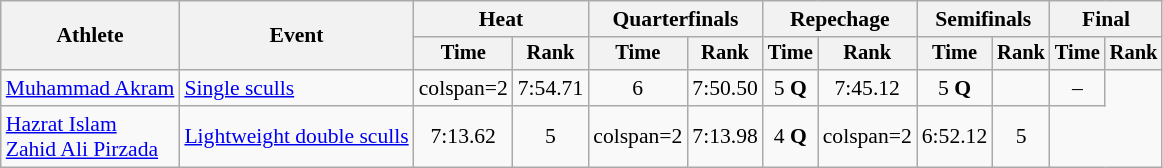<table class=wikitable style=font-size:90%;text-align:center>
<tr>
<th rowspan=2>Athlete</th>
<th rowspan=2>Event</th>
<th colspan=2>Heat</th>
<th colspan=2>Quarterfinals</th>
<th colspan=2>Repechage</th>
<th colspan=2>Semifinals</th>
<th colspan=2>Final</th>
</tr>
<tr style=font-size:95%>
<th>Time</th>
<th>Rank</th>
<th>Time</th>
<th>Rank</th>
<th>Time</th>
<th>Rank</th>
<th>Time</th>
<th>Rank</th>
<th>Time</th>
<th>Rank</th>
</tr>
<tr>
<td align=left><a href='#'>Muhammad Akram</a></td>
<td align=left><a href='#'>Single sculls</a></td>
<td>colspan=2 </td>
<td>7:54.71</td>
<td>6</td>
<td>7:50.50</td>
<td>5 <strong>Q</strong></td>
<td>7:45.12</td>
<td>5 <strong>Q</strong></td>
<td></td>
<td>–</td>
</tr>
<tr>
<td align=left><a href='#'>Hazrat Islam</a><br><a href='#'>Zahid Ali Pirzada</a></td>
<td align=left><a href='#'>Lightweight double sculls</a></td>
<td>7:13.62</td>
<td>5</td>
<td>colspan=2 </td>
<td>7:13.98</td>
<td>4 <strong>Q</strong></td>
<td>colspan=2 </td>
<td>6:52.12</td>
<td>5</td>
</tr>
</table>
